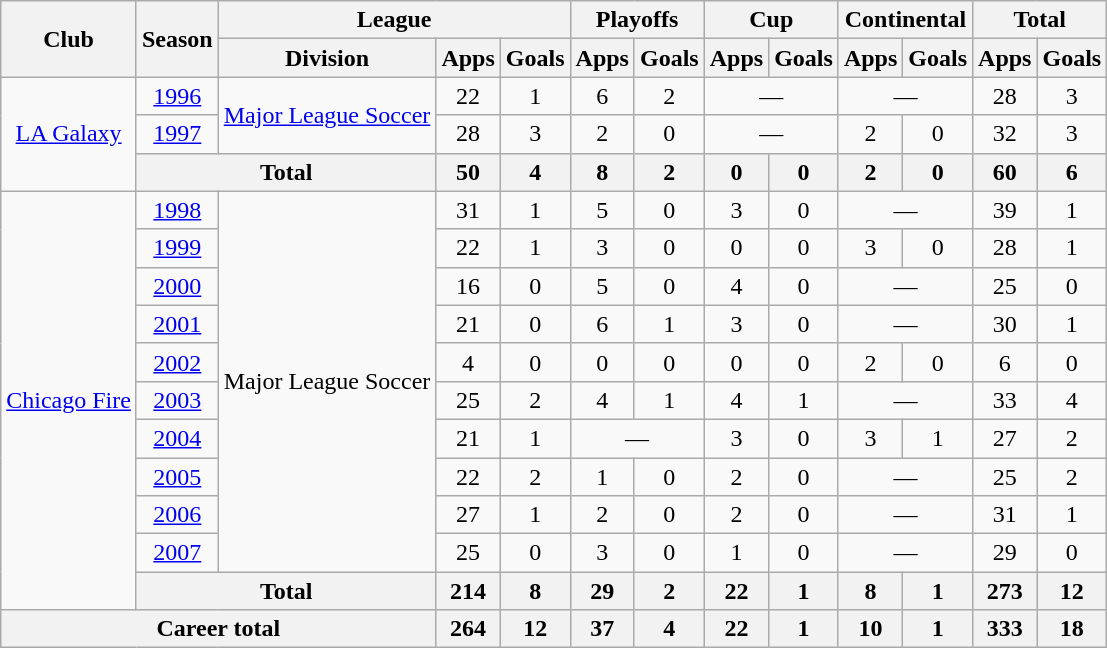<table class="wikitable" style="text-align: center;">
<tr>
<th rowspan=2>Club</th>
<th rowspan=2>Season</th>
<th colspan=3>League</th>
<th colspan=2>Playoffs</th>
<th colspan=2>Cup</th>
<th colspan=2>Continental</th>
<th colspan=2>Total</th>
</tr>
<tr>
<th>Division</th>
<th>Apps</th>
<th>Goals</th>
<th>Apps</th>
<th>Goals</th>
<th>Apps</th>
<th>Goals</th>
<th>Apps</th>
<th>Goals</th>
<th>Apps</th>
<th>Goals</th>
</tr>
<tr>
<td rowspan=3><a href='#'>LA Galaxy</a></td>
<td><a href='#'>1996</a></td>
<td rowspan=2><a href='#'>Major League Soccer</a></td>
<td>22</td>
<td>1</td>
<td>6</td>
<td>2</td>
<td colspan=2>—</td>
<td colspan=2>—</td>
<td>28</td>
<td>3</td>
</tr>
<tr>
<td><a href='#'>1997</a></td>
<td>28</td>
<td>3</td>
<td>2</td>
<td>0</td>
<td colspan=2>—</td>
<td>2</td>
<td>0</td>
<td>32</td>
<td>3</td>
</tr>
<tr>
<th colspan=2>Total</th>
<th>50</th>
<th>4</th>
<th>8</th>
<th>2</th>
<th>0</th>
<th>0</th>
<th>2</th>
<th>0</th>
<th>60</th>
<th>6</th>
</tr>
<tr>
<td rowspan=11><a href='#'>Chicago Fire</a></td>
<td><a href='#'>1998</a></td>
<td rowspan=10>Major League Soccer</td>
<td>31</td>
<td>1</td>
<td>5</td>
<td>0</td>
<td>3</td>
<td>0</td>
<td colspan=2>—</td>
<td>39</td>
<td>1</td>
</tr>
<tr>
<td><a href='#'>1999</a></td>
<td>22</td>
<td>1</td>
<td>3</td>
<td>0</td>
<td>0</td>
<td>0</td>
<td>3</td>
<td>0</td>
<td>28</td>
<td>1</td>
</tr>
<tr>
<td><a href='#'>2000</a></td>
<td>16</td>
<td>0</td>
<td>5</td>
<td>0</td>
<td>4</td>
<td>0</td>
<td colspan=2>—</td>
<td>25</td>
<td>0</td>
</tr>
<tr>
<td><a href='#'>2001</a></td>
<td>21</td>
<td>0</td>
<td>6</td>
<td>1</td>
<td>3</td>
<td>0</td>
<td colspan=2>—</td>
<td>30</td>
<td>1</td>
</tr>
<tr>
<td><a href='#'>2002</a></td>
<td>4</td>
<td>0</td>
<td>0</td>
<td>0</td>
<td>0</td>
<td>0</td>
<td>2</td>
<td>0</td>
<td>6</td>
<td>0</td>
</tr>
<tr>
<td><a href='#'>2003</a></td>
<td>25</td>
<td>2</td>
<td>4</td>
<td>1</td>
<td>4</td>
<td>1</td>
<td colspan=2>—</td>
<td>33</td>
<td>4</td>
</tr>
<tr>
<td><a href='#'>2004</a></td>
<td>21</td>
<td>1</td>
<td colspan=2>—</td>
<td>3</td>
<td>0</td>
<td>3</td>
<td>1</td>
<td>27</td>
<td>2</td>
</tr>
<tr>
<td><a href='#'>2005</a></td>
<td>22</td>
<td>2</td>
<td>1</td>
<td>0</td>
<td>2</td>
<td>0</td>
<td colspan=2>—</td>
<td>25</td>
<td>2</td>
</tr>
<tr>
<td><a href='#'>2006</a></td>
<td>27</td>
<td>1</td>
<td>2</td>
<td>0</td>
<td>2</td>
<td>0</td>
<td colspan=2>—</td>
<td>31</td>
<td>1</td>
</tr>
<tr>
<td><a href='#'>2007</a></td>
<td>25</td>
<td>0</td>
<td>3</td>
<td>0</td>
<td>1</td>
<td>0</td>
<td colspan=2>—</td>
<td>29</td>
<td>0</td>
</tr>
<tr>
<th colspan=2>Total</th>
<th>214</th>
<th>8</th>
<th>29</th>
<th>2</th>
<th>22</th>
<th>1</th>
<th>8</th>
<th>1</th>
<th>273</th>
<th>12</th>
</tr>
<tr>
<th colspan=3>Career total</th>
<th>264</th>
<th>12</th>
<th>37</th>
<th>4</th>
<th>22</th>
<th>1</th>
<th>10</th>
<th>1</th>
<th>333</th>
<th>18</th>
</tr>
</table>
